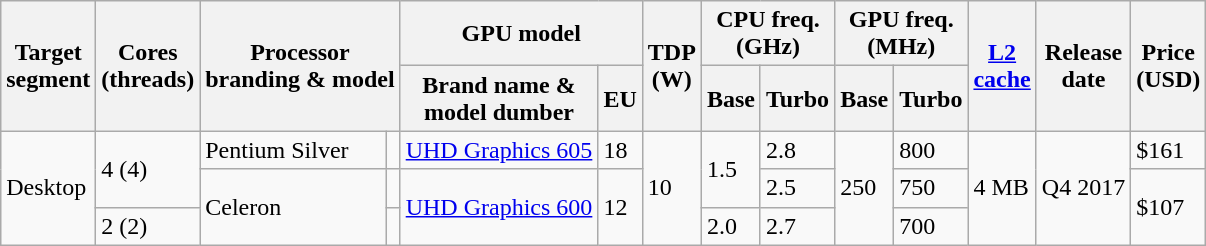<table class="wikitable">
<tr>
<th rowspan=2>Target<br>segment</th>
<th rowspan=2>Cores<br>(threads)</th>
<th colspan=2 rowspan="2">Processor<br>branding & model</th>
<th colspan="2">GPU model</th>
<th rowspan=2>TDP<br>(W)</th>
<th colspan=2>CPU freq.<br>(GHz)</th>
<th colspan=2>GPU freq.<br>(MHz)</th>
<th rowspan=2><a href='#'>L2<br>cache</a></th>
<th rowspan=2>Release<br>date</th>
<th rowspan=2>Price<br>(USD)</th>
</tr>
<tr>
<th>Brand name &<br>model dumber</th>
<th>EU</th>
<th>Base</th>
<th>Turbo</th>
<th>Base</th>
<th>Turbo</th>
</tr>
<tr>
<td rowspan="3">Desktop</td>
<td rowspan="2">4 (4)</td>
<td rowspan="1">Pentium Silver</td>
<td></td>
<td rowspan="1"><a href='#'>UHD Graphics 605</a></td>
<td rowspan="1">18</td>
<td rowspan="3">10</td>
<td rowspan="2">1.5</td>
<td rowspan="1">2.8</td>
<td rowspan="3">250</td>
<td rowspan="1">800</td>
<td rowspan="3">4 MB</td>
<td rowspan="3">Q4 2017</td>
<td rowspan="1">$161</td>
</tr>
<tr>
<td rowspan="2">Celeron</td>
<td></td>
<td rowspan="2"><a href='#'>UHD Graphics 600</a></td>
<td rowspan="2">12</td>
<td rowspan="1">2.5</td>
<td rowspan="1">750</td>
<td rowspan="2">$107</td>
</tr>
<tr>
<td rowspan="1">2 (2)</td>
<td></td>
<td>2.0</td>
<td rowspan="1">2.7</td>
<td rowspan="1">700</td>
</tr>
</table>
